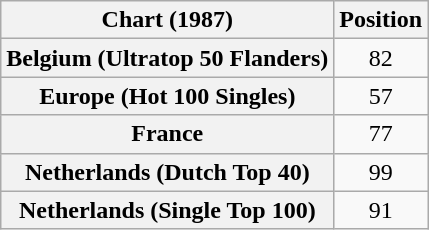<table class="wikitable plainrowheaders sortable" style="text-align:center">
<tr>
<th scope="col">Chart (1987)</th>
<th scope="col">Position</th>
</tr>
<tr>
<th scope="row">Belgium (Ultratop 50 Flanders)</th>
<td>82</td>
</tr>
<tr>
<th scope="row">Europe (Hot 100 Singles)</th>
<td>57</td>
</tr>
<tr>
<th scope="row">France</th>
<td>77</td>
</tr>
<tr>
<th scope="row">Netherlands (Dutch Top 40)</th>
<td>99</td>
</tr>
<tr>
<th scope="row">Netherlands (Single Top 100)</th>
<td>91</td>
</tr>
</table>
